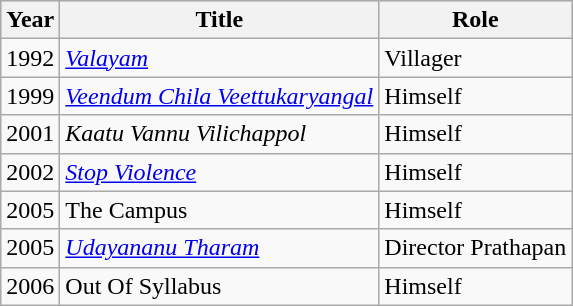<table class="wikitable">
<tr style="background:#ccc; text-align:center;">
<th>Year</th>
<th>Title</th>
<th>Role</th>
</tr>
<tr>
<td>1992</td>
<td><em><a href='#'>Valayam</a></em></td>
<td>Villager</td>
</tr>
<tr>
<td>1999</td>
<td><em><a href='#'>Veendum Chila Veettukaryangal</a></em></td>
<td>Himself</td>
</tr>
<tr>
<td>2001</td>
<td><em> Kaatu Vannu Vilichappol</em></td>
<td>Himself</td>
</tr>
<tr>
<td>2002</td>
<td><em><a href='#'>Stop Violence</a></em></td>
<td>Himself</td>
</tr>
<tr>
<td>2005</td>
<td>The Campus</td>
<td>Himself</td>
</tr>
<tr>
<td>2005</td>
<td><em><a href='#'>Udayananu Tharam</a></em></td>
<td>Director Prathapan</td>
</tr>
<tr>
<td>2006</td>
<td>Out Of Syllabus</td>
<td>Himself</td>
</tr>
</table>
